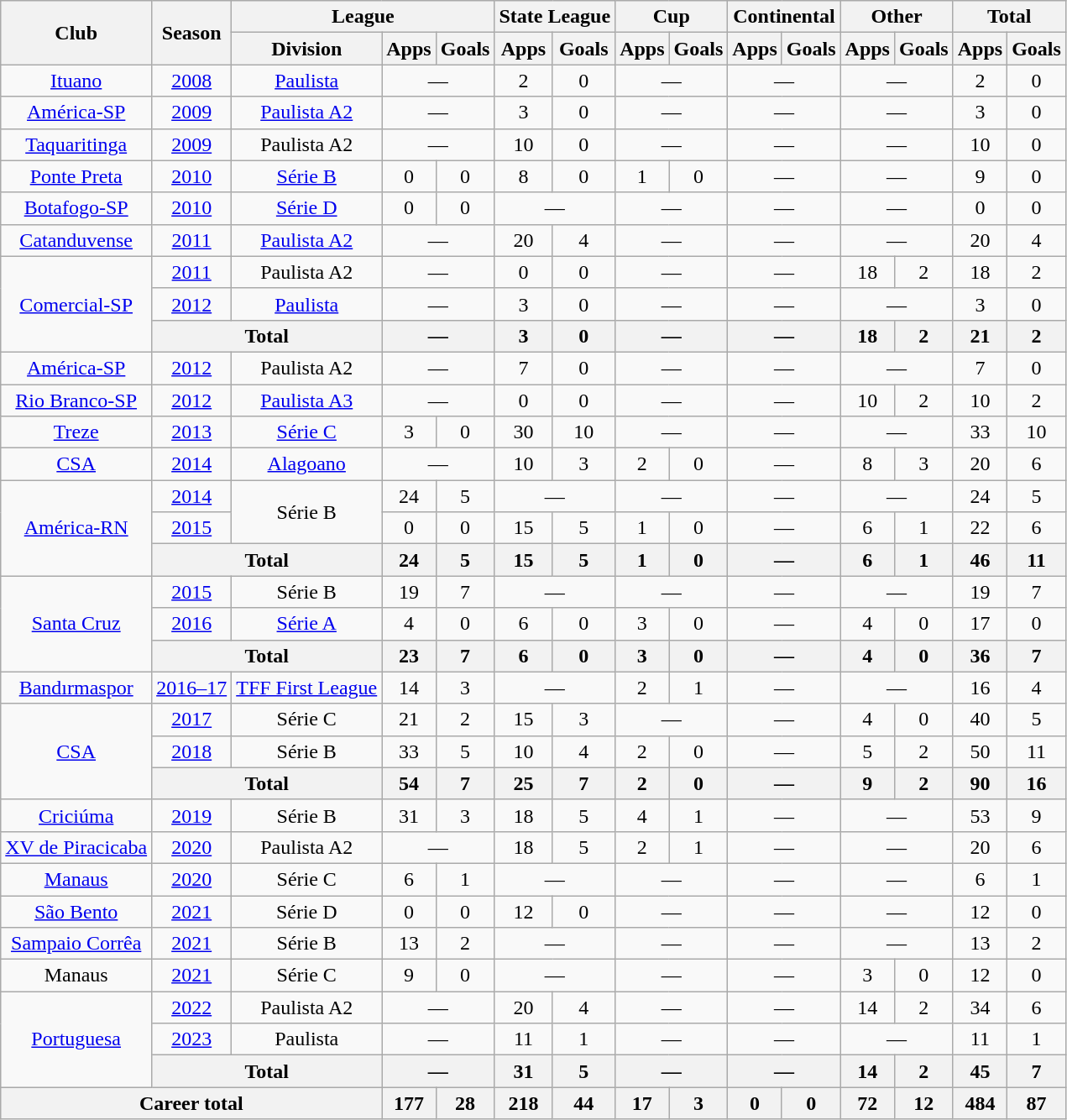<table class="wikitable" style="text-align:center">
<tr>
<th rowspan="2">Club</th>
<th rowspan="2">Season</th>
<th colspan="3">League</th>
<th colspan="2">State League</th>
<th colspan="2">Cup</th>
<th colspan="2">Continental</th>
<th colspan="2">Other</th>
<th colspan="2">Total</th>
</tr>
<tr>
<th>Division</th>
<th>Apps</th>
<th>Goals</th>
<th>Apps</th>
<th>Goals</th>
<th>Apps</th>
<th>Goals</th>
<th>Apps</th>
<th>Goals</th>
<th>Apps</th>
<th>Goals</th>
<th>Apps</th>
<th>Goals</th>
</tr>
<tr>
<td><a href='#'>Ituano</a></td>
<td><a href='#'>2008</a></td>
<td><a href='#'>Paulista</a></td>
<td colspan="2">—</td>
<td>2</td>
<td>0</td>
<td colspan="2">—</td>
<td colspan="2">—</td>
<td colspan="2">—</td>
<td>2</td>
<td>0</td>
</tr>
<tr>
<td><a href='#'>América-SP</a></td>
<td><a href='#'>2009</a></td>
<td><a href='#'>Paulista A2</a></td>
<td colspan="2">—</td>
<td>3</td>
<td>0</td>
<td colspan="2">—</td>
<td colspan="2">—</td>
<td colspan="2">—</td>
<td>3</td>
<td>0</td>
</tr>
<tr>
<td><a href='#'>Taquaritinga</a></td>
<td><a href='#'>2009</a></td>
<td>Paulista A2</td>
<td colspan="2">—</td>
<td>10</td>
<td>0</td>
<td colspan="2">—</td>
<td colspan="2">—</td>
<td colspan="2">—</td>
<td>10</td>
<td>0</td>
</tr>
<tr>
<td><a href='#'>Ponte Preta</a></td>
<td><a href='#'>2010</a></td>
<td><a href='#'>Série B</a></td>
<td>0</td>
<td>0</td>
<td>8</td>
<td>0</td>
<td>1</td>
<td>0</td>
<td colspan="2">—</td>
<td colspan="2">—</td>
<td>9</td>
<td>0</td>
</tr>
<tr>
<td><a href='#'>Botafogo-SP</a></td>
<td><a href='#'>2010</a></td>
<td><a href='#'>Série D</a></td>
<td>0</td>
<td>0</td>
<td colspan="2">—</td>
<td colspan="2">—</td>
<td colspan="2">—</td>
<td colspan="2">—</td>
<td>0</td>
<td>0</td>
</tr>
<tr>
<td><a href='#'>Catanduvense</a></td>
<td><a href='#'>2011</a></td>
<td><a href='#'>Paulista A2</a></td>
<td colspan="2">—</td>
<td>20</td>
<td>4</td>
<td colspan="2">—</td>
<td colspan="2">—</td>
<td colspan="2">—</td>
<td>20</td>
<td>4</td>
</tr>
<tr>
<td rowspan="3"><a href='#'>Comercial-SP</a></td>
<td><a href='#'>2011</a></td>
<td>Paulista A2</td>
<td colspan="2">—</td>
<td>0</td>
<td>0</td>
<td colspan="2">—</td>
<td colspan="2">—</td>
<td>18</td>
<td>2</td>
<td>18</td>
<td>2</td>
</tr>
<tr>
<td><a href='#'>2012</a></td>
<td><a href='#'>Paulista</a></td>
<td colspan="2">—</td>
<td>3</td>
<td>0</td>
<td colspan="2">—</td>
<td colspan="2">—</td>
<td colspan="2">—</td>
<td>3</td>
<td>0</td>
</tr>
<tr>
<th colspan="2">Total</th>
<th colspan="2">—</th>
<th>3</th>
<th>0</th>
<th colspan="2">—</th>
<th colspan="2">—</th>
<th>18</th>
<th>2</th>
<th>21</th>
<th>2</th>
</tr>
<tr>
<td><a href='#'>América-SP</a></td>
<td><a href='#'>2012</a></td>
<td>Paulista A2</td>
<td colspan="2">—</td>
<td>7</td>
<td>0</td>
<td colspan="2">—</td>
<td colspan="2">—</td>
<td colspan="2">—</td>
<td>7</td>
<td>0</td>
</tr>
<tr>
<td><a href='#'>Rio Branco-SP</a></td>
<td><a href='#'>2012</a></td>
<td><a href='#'>Paulista A3</a></td>
<td colspan="2">—</td>
<td>0</td>
<td>0</td>
<td colspan="2">—</td>
<td colspan="2">—</td>
<td>10</td>
<td>2</td>
<td>10</td>
<td>2</td>
</tr>
<tr>
<td><a href='#'>Treze</a></td>
<td><a href='#'>2013</a></td>
<td><a href='#'>Série C</a></td>
<td>3</td>
<td>0</td>
<td>30</td>
<td>10</td>
<td colspan="2">—</td>
<td colspan="2">—</td>
<td colspan="2">—</td>
<td>33</td>
<td>10</td>
</tr>
<tr>
<td><a href='#'>CSA</a></td>
<td><a href='#'>2014</a></td>
<td><a href='#'>Alagoano</a></td>
<td colspan="2">—</td>
<td>10</td>
<td>3</td>
<td>2</td>
<td>0</td>
<td colspan="2">—</td>
<td>8</td>
<td>3</td>
<td>20</td>
<td>6</td>
</tr>
<tr>
<td rowspan="3"><a href='#'>América-RN</a></td>
<td><a href='#'>2014</a></td>
<td rowspan="2">Série B</td>
<td>24</td>
<td>5</td>
<td colspan="2">—</td>
<td colspan="2">—</td>
<td colspan="2">—</td>
<td colspan="2">—</td>
<td>24</td>
<td>5</td>
</tr>
<tr>
<td><a href='#'>2015</a></td>
<td>0</td>
<td>0</td>
<td>15</td>
<td>5</td>
<td>1</td>
<td>0</td>
<td colspan="2">—</td>
<td>6</td>
<td>1</td>
<td>22</td>
<td>6</td>
</tr>
<tr>
<th colspan="2">Total</th>
<th>24</th>
<th>5</th>
<th>15</th>
<th>5</th>
<th>1</th>
<th>0</th>
<th colspan="2">—</th>
<th>6</th>
<th>1</th>
<th>46</th>
<th>11</th>
</tr>
<tr>
<td rowspan="3"><a href='#'>Santa Cruz</a></td>
<td><a href='#'>2015</a></td>
<td>Série B</td>
<td>19</td>
<td>7</td>
<td colspan="2">—</td>
<td colspan="2">—</td>
<td colspan="2">—</td>
<td colspan="2">—</td>
<td>19</td>
<td>7</td>
</tr>
<tr>
<td><a href='#'>2016</a></td>
<td><a href='#'>Série A</a></td>
<td>4</td>
<td>0</td>
<td>6</td>
<td>0</td>
<td>3</td>
<td>0</td>
<td colspan="2">—</td>
<td>4</td>
<td>0</td>
<td>17</td>
<td>0</td>
</tr>
<tr>
<th colspan="2">Total</th>
<th>23</th>
<th>7</th>
<th>6</th>
<th>0</th>
<th>3</th>
<th>0</th>
<th colspan="2">—</th>
<th>4</th>
<th>0</th>
<th>36</th>
<th>7</th>
</tr>
<tr>
<td><a href='#'>Bandırmaspor</a></td>
<td><a href='#'>2016–17</a></td>
<td><a href='#'>TFF First League</a></td>
<td>14</td>
<td>3</td>
<td colspan="2">—</td>
<td>2</td>
<td>1</td>
<td colspan="2">—</td>
<td colspan="2">—</td>
<td>16</td>
<td>4</td>
</tr>
<tr>
<td rowspan="3"><a href='#'>CSA</a></td>
<td><a href='#'>2017</a></td>
<td>Série C</td>
<td>21</td>
<td>2</td>
<td>15</td>
<td>3</td>
<td colspan="2">—</td>
<td colspan="2">—</td>
<td>4</td>
<td>0</td>
<td>40</td>
<td>5</td>
</tr>
<tr>
<td><a href='#'>2018</a></td>
<td>Série B</td>
<td>33</td>
<td>5</td>
<td>10</td>
<td>4</td>
<td>2</td>
<td>0</td>
<td colspan="2">—</td>
<td>5</td>
<td>2</td>
<td>50</td>
<td>11</td>
</tr>
<tr>
<th colspan="2">Total</th>
<th>54</th>
<th>7</th>
<th>25</th>
<th>7</th>
<th>2</th>
<th>0</th>
<th colspan="2">—</th>
<th>9</th>
<th>2</th>
<th>90</th>
<th>16</th>
</tr>
<tr>
<td><a href='#'>Criciúma</a></td>
<td><a href='#'>2019</a></td>
<td>Série B</td>
<td>31</td>
<td>3</td>
<td>18</td>
<td>5</td>
<td>4</td>
<td>1</td>
<td colspan="2">—</td>
<td colspan="2">—</td>
<td>53</td>
<td>9</td>
</tr>
<tr>
<td><a href='#'>XV de Piracicaba</a></td>
<td><a href='#'>2020</a></td>
<td>Paulista A2</td>
<td colspan="2">—</td>
<td>18</td>
<td>5</td>
<td>2</td>
<td>1</td>
<td colspan="2">—</td>
<td colspan="2">—</td>
<td>20</td>
<td>6</td>
</tr>
<tr>
<td><a href='#'>Manaus</a></td>
<td><a href='#'>2020</a></td>
<td>Série C</td>
<td>6</td>
<td>1</td>
<td colspan="2">—</td>
<td colspan="2">—</td>
<td colspan="2">—</td>
<td colspan="2">—</td>
<td>6</td>
<td>1</td>
</tr>
<tr>
<td><a href='#'>São Bento</a></td>
<td><a href='#'>2021</a></td>
<td>Série D</td>
<td>0</td>
<td>0</td>
<td>12</td>
<td>0</td>
<td colspan="2">—</td>
<td colspan="2">—</td>
<td colspan="2">—</td>
<td>12</td>
<td>0</td>
</tr>
<tr>
<td><a href='#'>Sampaio Corrêa</a></td>
<td><a href='#'>2021</a></td>
<td>Série B</td>
<td>13</td>
<td>2</td>
<td colspan="2">—</td>
<td colspan="2">—</td>
<td colspan="2">—</td>
<td colspan="2">—</td>
<td>13</td>
<td>2</td>
</tr>
<tr>
<td>Manaus</td>
<td><a href='#'>2021</a></td>
<td>Série C</td>
<td>9</td>
<td>0</td>
<td colspan="2">—</td>
<td colspan="2">—</td>
<td colspan="2">—</td>
<td>3</td>
<td>0</td>
<td>12</td>
<td>0</td>
</tr>
<tr>
<td rowspan="3"><a href='#'>Portuguesa</a></td>
<td><a href='#'>2022</a></td>
<td>Paulista A2</td>
<td colspan="2">—</td>
<td>20</td>
<td>4</td>
<td colspan="2">—</td>
<td colspan="2">—</td>
<td>14</td>
<td>2</td>
<td>34</td>
<td>6</td>
</tr>
<tr>
<td><a href='#'>2023</a></td>
<td>Paulista</td>
<td colspan="2">—</td>
<td>11</td>
<td>1</td>
<td colspan="2">—</td>
<td colspan="2">—</td>
<td colspan="2">—</td>
<td>11</td>
<td>1</td>
</tr>
<tr>
<th colspan="2">Total</th>
<th colspan="2">—</th>
<th>31</th>
<th>5</th>
<th colspan="2">—</th>
<th colspan="2">—</th>
<th>14</th>
<th>2</th>
<th>45</th>
<th>7</th>
</tr>
<tr>
<th colspan="3">Career total</th>
<th>177</th>
<th>28</th>
<th>218</th>
<th>44</th>
<th>17</th>
<th>3</th>
<th>0</th>
<th>0</th>
<th>72</th>
<th>12</th>
<th>484</th>
<th>87</th>
</tr>
</table>
